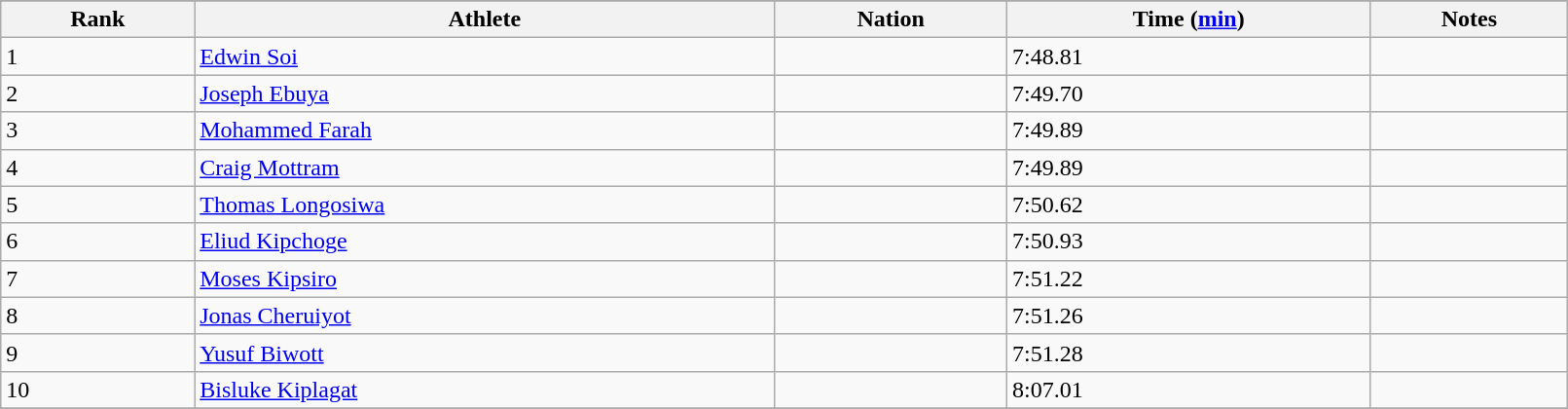<table class="wikitable" width=85%>
<tr>
</tr>
<tr>
<th>Rank</th>
<th>Athlete</th>
<th>Nation</th>
<th>Time (<a href='#'>min</a>)</th>
<th>Notes</th>
</tr>
<tr>
<td>1</td>
<td><a href='#'>Edwin Soi</a></td>
<td></td>
<td>7:48.81</td>
<td></td>
</tr>
<tr>
<td>2</td>
<td><a href='#'>Joseph Ebuya</a></td>
<td></td>
<td>7:49.70</td>
<td></td>
</tr>
<tr>
<td>3</td>
<td><a href='#'>Mohammed Farah</a></td>
<td></td>
<td>7:49.89</td>
<td></td>
</tr>
<tr>
<td>4</td>
<td><a href='#'>Craig Mottram</a></td>
<td></td>
<td>7:49.89</td>
<td></td>
</tr>
<tr>
<td>5</td>
<td><a href='#'>Thomas Longosiwa</a></td>
<td></td>
<td>7:50.62</td>
<td></td>
</tr>
<tr>
<td>6</td>
<td><a href='#'>Eliud Kipchoge</a></td>
<td></td>
<td>7:50.93</td>
<td></td>
</tr>
<tr>
<td>7</td>
<td><a href='#'>Moses Kipsiro</a></td>
<td></td>
<td>7:51.22</td>
<td></td>
</tr>
<tr>
<td>8</td>
<td><a href='#'>Jonas Cheruiyot</a></td>
<td></td>
<td>7:51.26</td>
<td></td>
</tr>
<tr>
<td>9</td>
<td><a href='#'>Yusuf Biwott</a></td>
<td></td>
<td>7:51.28</td>
<td></td>
</tr>
<tr>
<td>10</td>
<td><a href='#'>Bisluke Kiplagat</a></td>
<td></td>
<td>8:07.01</td>
<td></td>
</tr>
<tr>
</tr>
</table>
